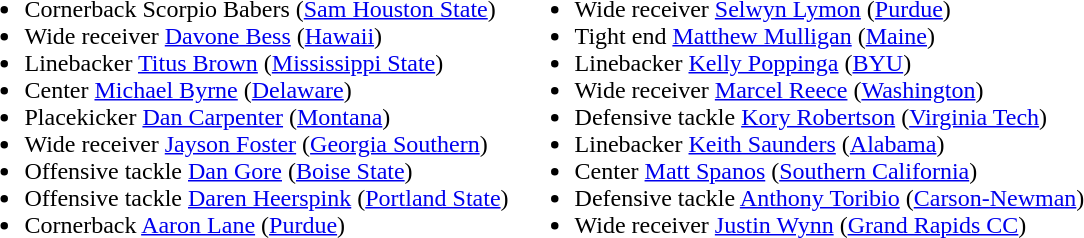<table>
<tr>
<td valign="top"><br><ul><li>Cornerback Scorpio Babers (<a href='#'>Sam Houston State</a>)</li><li>Wide receiver <a href='#'>Davone Bess</a> (<a href='#'>Hawaii</a>)</li><li>Linebacker <a href='#'>Titus Brown</a> (<a href='#'>Mississippi State</a>)</li><li>Center <a href='#'>Michael Byrne</a> (<a href='#'>Delaware</a>)</li><li>Placekicker <a href='#'>Dan Carpenter</a> (<a href='#'>Montana</a>)</li><li>Wide receiver <a href='#'>Jayson Foster</a> (<a href='#'>Georgia Southern</a>)</li><li>Offensive tackle <a href='#'>Dan Gore</a> (<a href='#'>Boise State</a>)</li><li>Offensive tackle <a href='#'>Daren Heerspink</a> (<a href='#'>Portland State</a>)</li><li>Cornerback <a href='#'>Aaron Lane</a> (<a href='#'>Purdue</a>)</li></ul></td>
<td valign="top"><br><ul><li>Wide receiver <a href='#'>Selwyn Lymon</a> (<a href='#'>Purdue</a>)</li><li>Tight end <a href='#'>Matthew Mulligan</a> (<a href='#'>Maine</a>)</li><li>Linebacker <a href='#'>Kelly Poppinga</a> (<a href='#'>BYU</a>)</li><li>Wide receiver <a href='#'>Marcel Reece</a> (<a href='#'>Washington</a>)</li><li>Defensive tackle <a href='#'>Kory Robertson</a> (<a href='#'>Virginia Tech</a>)</li><li>Linebacker <a href='#'>Keith Saunders</a> (<a href='#'>Alabama</a>)</li><li>Center <a href='#'>Matt Spanos</a> (<a href='#'>Southern California</a>)</li><li>Defensive tackle <a href='#'>Anthony Toribio</a> (<a href='#'>Carson-Newman</a>)</li><li>Wide receiver <a href='#'>Justin Wynn</a> (<a href='#'>Grand Rapids CC</a>)</li></ul></td>
</tr>
</table>
